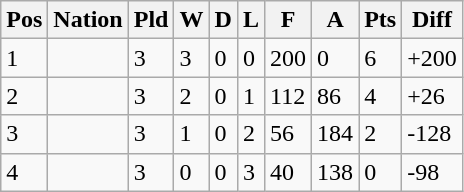<table class="wikitable">
<tr>
<th>Pos</th>
<th>Nation</th>
<th>Pld</th>
<th>W</th>
<th>D</th>
<th>L</th>
<th>F</th>
<th>A</th>
<th>Pts</th>
<th>Diff</th>
</tr>
<tr>
<td>1</td>
<td></td>
<td>3</td>
<td>3</td>
<td>0</td>
<td>0</td>
<td>200</td>
<td>0</td>
<td>6</td>
<td>+200</td>
</tr>
<tr>
<td>2</td>
<td></td>
<td>3</td>
<td>2</td>
<td>0</td>
<td>1</td>
<td>112</td>
<td>86</td>
<td>4</td>
<td>+26</td>
</tr>
<tr>
<td>3</td>
<td></td>
<td>3</td>
<td>1</td>
<td>0</td>
<td>2</td>
<td>56</td>
<td>184</td>
<td>2</td>
<td>-128</td>
</tr>
<tr>
<td>4</td>
<td></td>
<td>3</td>
<td>0</td>
<td>0</td>
<td>3</td>
<td>40</td>
<td>138</td>
<td>0</td>
<td>-98</td>
</tr>
</table>
